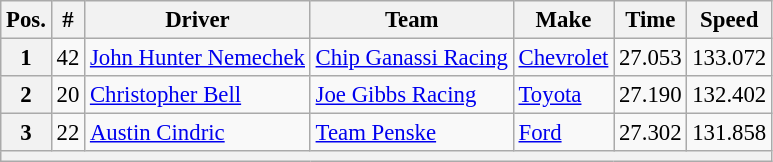<table class="wikitable" style="font-size:95%">
<tr>
<th>Pos.</th>
<th>#</th>
<th>Driver</th>
<th>Team</th>
<th>Make</th>
<th>Time</th>
<th>Speed</th>
</tr>
<tr>
<th>1</th>
<td>42</td>
<td><a href='#'>John Hunter Nemechek</a></td>
<td><a href='#'>Chip Ganassi Racing</a></td>
<td><a href='#'>Chevrolet</a></td>
<td>27.053</td>
<td>133.072</td>
</tr>
<tr>
<th>2</th>
<td>20</td>
<td><a href='#'>Christopher Bell</a></td>
<td><a href='#'>Joe Gibbs Racing</a></td>
<td><a href='#'>Toyota</a></td>
<td>27.190</td>
<td>132.402</td>
</tr>
<tr>
<th>3</th>
<td>22</td>
<td><a href='#'>Austin Cindric</a></td>
<td><a href='#'>Team Penske</a></td>
<td><a href='#'>Ford</a></td>
<td>27.302</td>
<td>131.858</td>
</tr>
<tr>
<th colspan="7"></th>
</tr>
</table>
